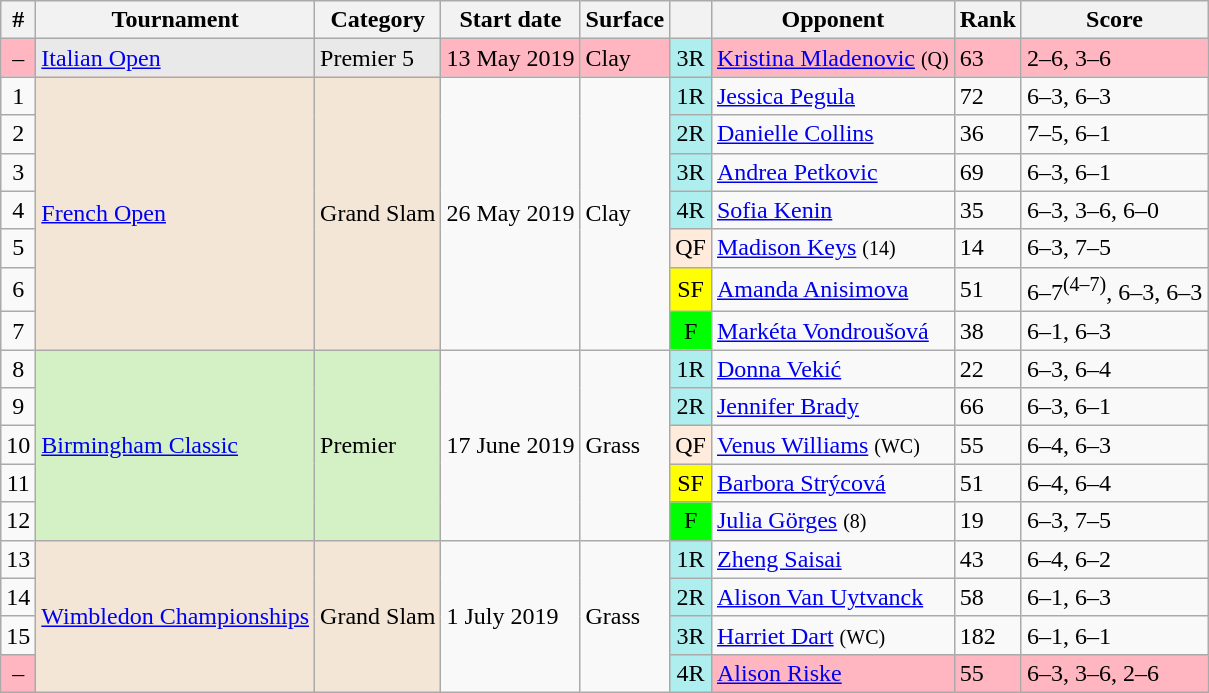<table class="wikitable sortable">
<tr>
<th scope="col">#</th>
<th scope="col">Tournament</th>
<th scope="col">Category</th>
<th scope="col">Start date</th>
<th scope="col">Surface</th>
<th scope="col"></th>
<th scope="col">Opponent</th>
<th scope="col">Rank</th>
<th scope="col" class="unsortable">Score</th>
</tr>
<tr bgcolor=lightpink>
<td align=center>–</td>
<td bgcolor=E9E9E9><a href='#'>Italian Open</a></td>
<td bgcolor=E9E9E9>Premier 5</td>
<td>13 May 2019</td>
<td>Clay</td>
<td align=center style="background:#afeeee;">3R</td>
<td> <a href='#'>Kristina Mladenovic</a> <small>(Q)</small></td>
<td align=left>63</td>
<td>2–6, 3–6</td>
</tr>
<tr>
<td align=center>1</td>
<td bgcolor=F3E6D7 rowspan=7><a href='#'>French Open</a></td>
<td bgcolor=F3E6D7 rowspan=7>Grand Slam</td>
<td rowspan=7>26 May 2019</td>
<td rowspan=7>Clay</td>
<td align=center style="background:#afeeee;">1R</td>
<td> <a href='#'>Jessica Pegula</a></td>
<td align=left>72</td>
<td>6–3, 6–3</td>
</tr>
<tr>
<td align=center>2</td>
<td align=center style="background:#afeeee;">2R</td>
<td> <a href='#'>Danielle Collins</a></td>
<td align=left>36</td>
<td>7–5, 6–1</td>
</tr>
<tr>
<td align=center>3</td>
<td align=center style="background:#afeeee;">3R</td>
<td> <a href='#'>Andrea Petkovic</a></td>
<td align=left>69</td>
<td>6–3, 6–1</td>
</tr>
<tr>
<td align=center>4</td>
<td align=center style="background:#afeeee;">4R</td>
<td> <a href='#'>Sofia Kenin</a></td>
<td align=left>35</td>
<td>6–3, 3–6, 6–0</td>
</tr>
<tr>
<td align=center>5</td>
<td align=center style="background:#ffebdc;">QF</td>
<td> <a href='#'>Madison Keys</a> <small>(14)</small></td>
<td align=left>14</td>
<td>6–3, 7–5</td>
</tr>
<tr>
<td align=center>6</td>
<td align=center style="background:yellow;">SF</td>
<td> <a href='#'>Amanda Anisimova</a></td>
<td align=left>51</td>
<td>6–7<sup>(4–7)</sup>, 6–3, 6–3</td>
</tr>
<tr>
<td align=center>7</td>
<td align=center style="background:lime;">F</td>
<td> <a href='#'>Markéta Vondroušová</a></td>
<td align=left>38</td>
<td>6–1, 6–3</td>
</tr>
<tr>
<td align=center>8</td>
<td bgcolor=D4F1C5 rowspan=5><a href='#'>Birmingham Classic</a></td>
<td bgcolor=D4F1C5 rowspan=5>Premier</td>
<td rowspan=5>17 June 2019</td>
<td rowspan=5>Grass</td>
<td align=center style="background:#afeeee;">1R</td>
<td> <a href='#'>Donna Vekić</a></td>
<td align=left>22</td>
<td>6–3, 6–4</td>
</tr>
<tr>
<td align=center>9</td>
<td align=center style="background:#afeeee;">2R</td>
<td> <a href='#'>Jennifer Brady</a></td>
<td align=left>66</td>
<td>6–3, 6–1</td>
</tr>
<tr>
<td align=center>10</td>
<td align=center style="background:#ffebdc;">QF</td>
<td> <a href='#'>Venus Williams</a> <small>(WC)</small></td>
<td align=left>55</td>
<td>6–4, 6–3</td>
</tr>
<tr>
<td align=center>11</td>
<td align=center style="background:yellow;">SF</td>
<td> <a href='#'>Barbora Strýcová</a></td>
<td align=left>51</td>
<td>6–4, 6–4</td>
</tr>
<tr>
<td align=center>12</td>
<td align=center style="background:lime;">F</td>
<td> <a href='#'>Julia Görges</a> <small>(8)</small></td>
<td align=left>19</td>
<td>6–3, 7–5</td>
</tr>
<tr>
<td align=center>13</td>
<td bgcolor=F3E6D7 rowspan=4><a href='#'>Wimbledon Championships</a></td>
<td bgcolor=F3E6D7 rowspan=4>Grand Slam</td>
<td rowspan=4>1 July 2019</td>
<td rowspan=4>Grass</td>
<td align=center style="background:#afeeee;">1R</td>
<td> <a href='#'>Zheng Saisai</a></td>
<td align=left>43</td>
<td>6–4, 6–2</td>
</tr>
<tr>
<td align=center>14</td>
<td align=center style="background:#afeeee;">2R</td>
<td> <a href='#'>Alison Van Uytvanck</a></td>
<td align=left>58</td>
<td>6–1, 6–3</td>
</tr>
<tr>
<td align=center>15</td>
<td align=center style="background:#afeeee;">3R</td>
<td> <a href='#'>Harriet Dart</a> <small>(WC)</small></td>
<td align=left>182</td>
<td>6–1, 6–1</td>
</tr>
<tr bgcolor=lightpink>
<td align=center>–</td>
<td align=center style="background:#afeeee;">4R</td>
<td> <a href='#'>Alison Riske</a></td>
<td align=left>55</td>
<td>6–3, 3–6, 2–6</td>
</tr>
</table>
